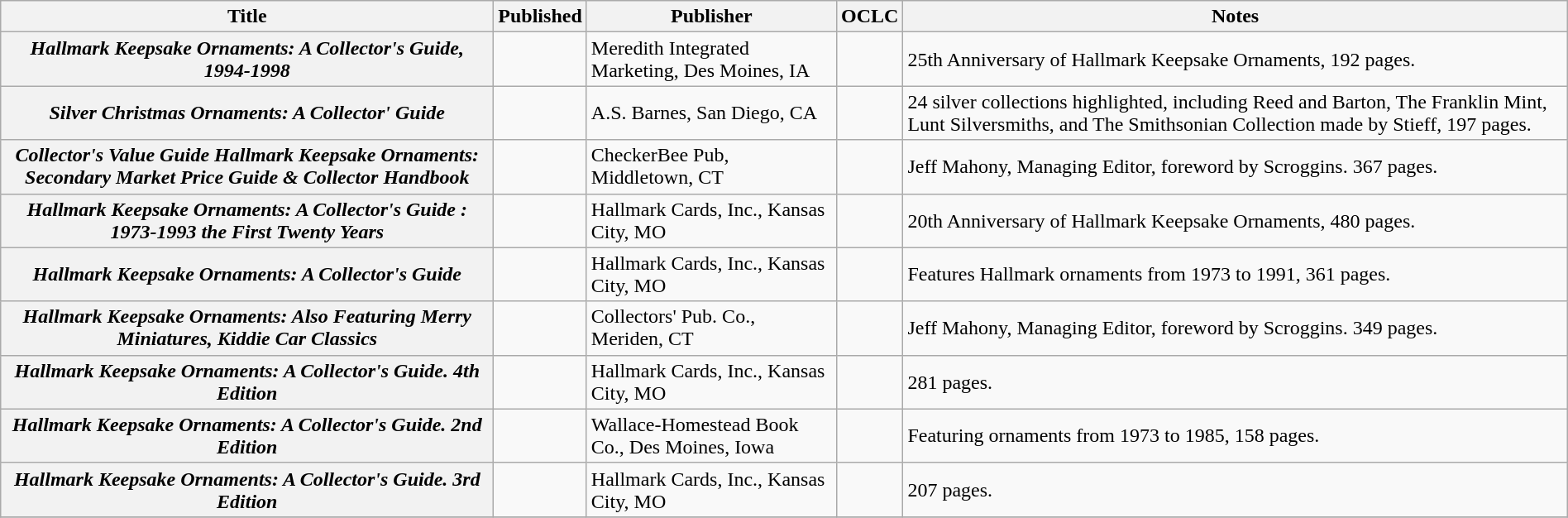<table class="wikitable plainrowheaders sortable" style="margin-right: 0;">
<tr>
<th scope="col">Title</th>
<th scope="col">Published</th>
<th scope="col">Publisher</th>
<th scope="col" class="unsortable">OCLC</th>
<th scope="col" class="unsortable">Notes</th>
</tr>
<tr>
<th scope="row"><em>Hallmark Keepsake Ornaments: A Collector's Guide, 1994-1998</em></th>
<td></td>
<td>Meredith Integrated Marketing, Des Moines, IA</td>
<td></td>
<td>25th Anniversary of Hallmark Keepsake Ornaments, 192 pages.</td>
</tr>
<tr>
<th scope="row"><em>Silver Christmas Ornaments: A Collector' Guide</em></th>
<td></td>
<td>A.S. Barnes, San Diego, CA</td>
<td></td>
<td>24 silver collections highlighted, including Reed and Barton, The Franklin Mint, Lunt Silversmiths, and The Smithsonian Collection made by Stieff, 197 pages.</td>
</tr>
<tr>
<th scope="row"><em> Collector's Value Guide Hallmark Keepsake Ornaments: Secondary Market Price Guide & Collector Handbook </em></th>
<td></td>
<td>CheckerBee Pub, Middletown, CT</td>
<td></td>
<td>Jeff Mahony, Managing Editor, foreword by Scroggins. 367 pages.</td>
</tr>
<tr>
<th scope="row"><em> Hallmark Keepsake Ornaments: A Collector's Guide : 1973-1993 the First Twenty Years</em></th>
<td></td>
<td>Hallmark Cards, Inc., Kansas City, MO</td>
<td></td>
<td>20th Anniversary of Hallmark Keepsake Ornaments, 480 pages.</td>
</tr>
<tr>
<th scope="row"><em> Hallmark Keepsake Ornaments: A Collector's Guide </em></th>
<td></td>
<td>Hallmark Cards, Inc., Kansas City, MO</td>
<td></td>
<td>Features Hallmark ornaments from 1973 to 1991, 361 pages.</td>
</tr>
<tr>
<th scope="row"><em> Hallmark Keepsake Ornaments: Also Featuring Merry Miniatures, Kiddie Car Classics </em></th>
<td></td>
<td>Collectors' Pub. Co., Meriden, CT</td>
<td></td>
<td>Jeff Mahony, Managing Editor, foreword by Scroggins. 349 pages.</td>
</tr>
<tr>
<th scope="row"><em> Hallmark Keepsake Ornaments: A Collector's Guide. 4th Edition </em></th>
<td></td>
<td>Hallmark Cards, Inc., Kansas City, MO</td>
<td></td>
<td>281 pages.</td>
</tr>
<tr>
<th scope="row"><em> Hallmark Keepsake Ornaments: A Collector's Guide. 2nd Edition </em></th>
<td></td>
<td>Wallace-Homestead Book Co., Des Moines, Iowa</td>
<td></td>
<td>Featuring ornaments from 1973 to 1985, 158 pages.</td>
</tr>
<tr>
<th scope="row"><em> Hallmark Keepsake Ornaments: A Collector's Guide. 3rd Edition </em></th>
<td></td>
<td>Hallmark Cards, Inc., Kansas City, MO</td>
<td></td>
<td>207 pages.</td>
</tr>
<tr>
</tr>
</table>
